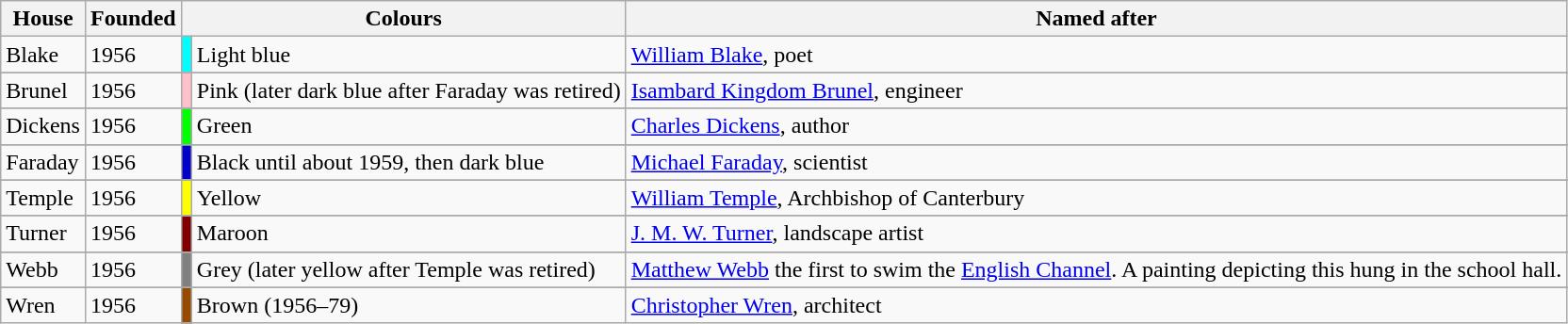<table class="wikitable">
<tr>
<th>House</th>
<th>Founded</th>
<th colspan="2">Colours</th>
<th>Named after</th>
</tr>
<tr>
<td>Blake</td>
<td>1956</td>
<td style="background: #00FFFF;"></td>
<td>Light blue</td>
<td><a href='#'>William Blake</a>, poet</td>
</tr>
<tr>
</tr>
<tr>
<td>Brunel</td>
<td>1956</td>
<td style="background: #FFC0CB;"></td>
<td>Pink (later dark blue after Faraday was retired)</td>
<td><a href='#'>Isambard Kingdom Brunel</a>, engineer</td>
</tr>
<tr>
</tr>
<tr>
<td>Dickens</td>
<td>1956</td>
<td style="background: #00FF00;"></td>
<td>Green</td>
<td><a href='#'>Charles Dickens</a>, author</td>
</tr>
<tr>
</tr>
<tr>
<td>Faraday</td>
<td>1956</td>
<td style="background: #0000C8;"></td>
<td>Black until about 1959, then dark blue</td>
<td><a href='#'>Michael Faraday</a>, scientist</td>
</tr>
<tr>
</tr>
<tr>
<td>Temple</td>
<td>1956</td>
<td style="background: #FFFF00;"></td>
<td>Yellow</td>
<td><a href='#'>William Temple</a>, Archbishop of Canterbury</td>
</tr>
<tr>
</tr>
<tr>
<td>Turner</td>
<td>1956</td>
<td style="background: #800000;"></td>
<td>Maroon</td>
<td><a href='#'>J. M. W. Turner</a>, landscape artist</td>
</tr>
<tr>
</tr>
<tr>
<td>Webb</td>
<td>1956</td>
<td style="background: #808080;"></td>
<td>Grey (later yellow after Temple was retired)</td>
<td><a href='#'>Matthew Webb</a> the first to swim the <a href='#'>English Channel</a>. A painting depicting this hung in the school hall.</td>
</tr>
<tr>
</tr>
<tr>
<td>Wren</td>
<td>1956</td>
<td style="background: #964B00;"></td>
<td>Brown (1956–79)</td>
<td><a href='#'>Christopher Wren</a>, architect</td>
</tr>
</table>
